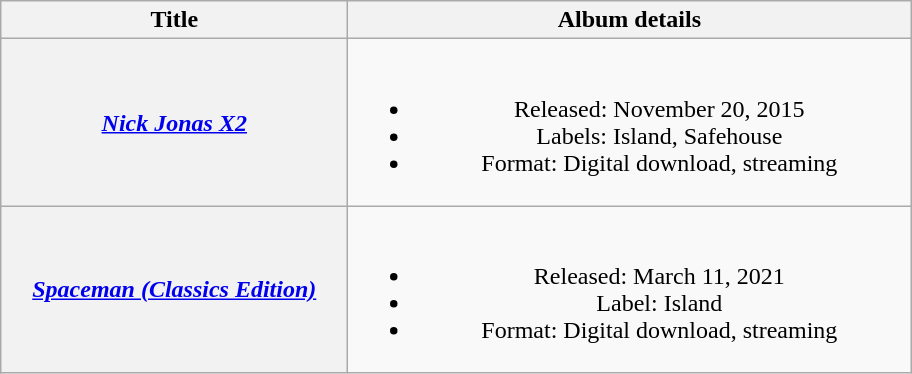<table class="wikitable plainrowheaders" style="text-align:center;" border="1">
<tr>
<th scope="col" style="width:14em;">Title</th>
<th scope="col" style="width:23em;">Album details</th>
</tr>
<tr>
<th scope="row"><em><a href='#'>Nick Jonas X2</a></em></th>
<td><br><ul><li>Released: November 20, 2015 </li><li>Labels: Island, Safehouse</li><li>Format: Digital download, streaming</li></ul></td>
</tr>
<tr>
<th scope="row"><em><a href='#'>Spaceman (Classics Edition)</a></em></th>
<td><br><ul><li>Released: March 11, 2021</li><li>Label: Island</li><li>Format: Digital download, streaming</li></ul></td>
</tr>
</table>
